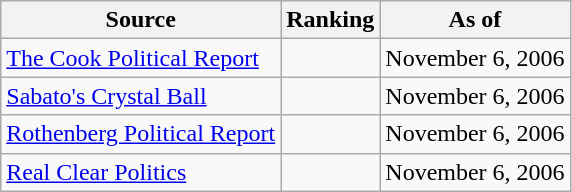<table class="wikitable" style="text-align:center">
<tr>
<th>Source</th>
<th>Ranking</th>
<th>As of</th>
</tr>
<tr>
<td align=left><a href='#'>The Cook Political Report</a></td>
<td></td>
<td>November 6, 2006</td>
</tr>
<tr>
<td align=left><a href='#'>Sabato's Crystal Ball</a></td>
<td></td>
<td>November 6, 2006</td>
</tr>
<tr>
<td align=left><a href='#'>Rothenberg Political Report</a></td>
<td></td>
<td>November 6, 2006</td>
</tr>
<tr>
<td align=left><a href='#'>Real Clear Politics</a></td>
<td></td>
<td>November 6, 2006</td>
</tr>
</table>
